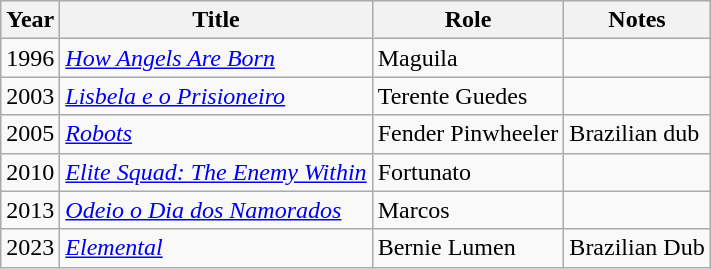<table class="wikitable sortable">
<tr>
<th>Year</th>
<th>Title</th>
<th>Role</th>
<th>Notes</th>
</tr>
<tr>
<td>1996</td>
<td><em><a href='#'>How Angels Are Born</a></em></td>
<td>Maguila</td>
<td></td>
</tr>
<tr>
<td>2003</td>
<td><em><a href='#'>Lisbela e o Prisioneiro</a></em></td>
<td>Terente Guedes</td>
<td></td>
</tr>
<tr>
<td>2005</td>
<td><em><a href='#'>Robots</a></em></td>
<td>Fender Pinwheeler</td>
<td>Brazilian dub</td>
</tr>
<tr>
<td>2010</td>
<td><a href='#'><em>Elite Squad: The Enemy Within</em></a></td>
<td>Fortunato</td>
<td></td>
</tr>
<tr>
<td>2013</td>
<td><a href='#'><em>Odeio o Dia dos Namorados</em></a></td>
<td>Marcos</td>
<td></td>
</tr>
<tr>
<td>2023</td>
<td><em><a href='#'>Elemental</a></em></td>
<td>Bernie Lumen</td>
<td>Brazilian Dub</td>
</tr>
</table>
